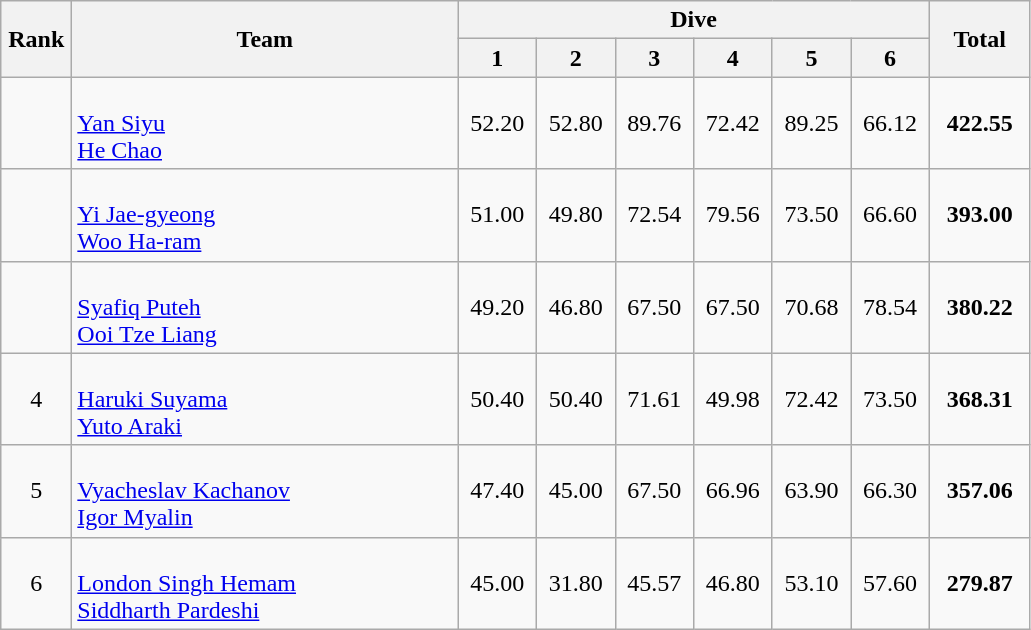<table class=wikitable style="text-align:center">
<tr>
<th rowspan="2" width=40>Rank</th>
<th rowspan="2" width=250>Team</th>
<th colspan="6">Dive</th>
<th rowspan="2" width=60>Total</th>
</tr>
<tr>
<th width=45>1</th>
<th width=45>2</th>
<th width=45>3</th>
<th width=45>4</th>
<th width=45>5</th>
<th width=45>6</th>
</tr>
<tr>
<td></td>
<td align=left><br><a href='#'>Yan Siyu</a><br><a href='#'>He Chao</a></td>
<td>52.20</td>
<td>52.80</td>
<td>89.76</td>
<td>72.42</td>
<td>89.25</td>
<td>66.12</td>
<td><strong>422.55</strong></td>
</tr>
<tr>
<td></td>
<td align=left><br><a href='#'>Yi Jae-gyeong</a><br><a href='#'>Woo Ha-ram</a></td>
<td>51.00</td>
<td>49.80</td>
<td>72.54</td>
<td>79.56</td>
<td>73.50</td>
<td>66.60</td>
<td><strong>393.00</strong></td>
</tr>
<tr>
<td></td>
<td align=left><br><a href='#'>Syafiq Puteh</a><br><a href='#'>Ooi Tze Liang</a></td>
<td>49.20</td>
<td>46.80</td>
<td>67.50</td>
<td>67.50</td>
<td>70.68</td>
<td>78.54</td>
<td><strong>380.22</strong></td>
</tr>
<tr>
<td>4</td>
<td align=left><br><a href='#'>Haruki Suyama</a><br><a href='#'>Yuto Araki</a></td>
<td>50.40</td>
<td>50.40</td>
<td>71.61</td>
<td>49.98</td>
<td>72.42</td>
<td>73.50</td>
<td><strong>368.31</strong></td>
</tr>
<tr>
<td>5</td>
<td align=left><br><a href='#'>Vyacheslav Kachanov</a><br><a href='#'>Igor Myalin</a></td>
<td>47.40</td>
<td>45.00</td>
<td>67.50</td>
<td>66.96</td>
<td>63.90</td>
<td>66.30</td>
<td><strong>357.06</strong></td>
</tr>
<tr>
<td>6</td>
<td align=left><br><a href='#'>London Singh Hemam</a><br><a href='#'>Siddharth Pardeshi</a></td>
<td>45.00</td>
<td>31.80</td>
<td>45.57</td>
<td>46.80</td>
<td>53.10</td>
<td>57.60</td>
<td><strong>279.87</strong></td>
</tr>
</table>
